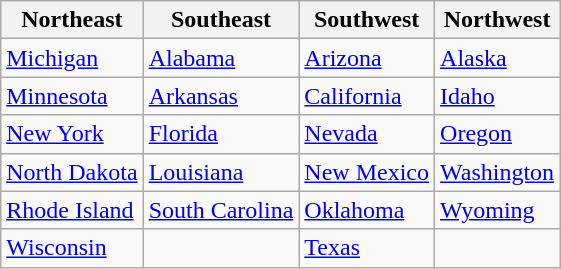<table class="wikitable sortable">
<tr>
<th>Northeast</th>
<th>Southeast</th>
<th>Southwest</th>
<th>Northwest</th>
</tr>
<tr>
<td><a href='#'>Michigan</a></td>
<td><a href='#'>Alabama</a></td>
<td><a href='#'>Arizona</a></td>
<td><a href='#'>Alaska</a></td>
</tr>
<tr>
<td><a href='#'>Minnesota</a></td>
<td><a href='#'>Arkansas</a></td>
<td><a href='#'>California</a></td>
<td><a href='#'>Idaho</a></td>
</tr>
<tr>
<td><a href='#'>New York</a></td>
<td><a href='#'>Florida</a></td>
<td><a href='#'>Nevada</a></td>
<td><a href='#'>Oregon</a></td>
</tr>
<tr>
<td><a href='#'>North Dakota</a></td>
<td><a href='#'>Louisiana</a></td>
<td><a href='#'>New Mexico</a></td>
<td><a href='#'>Washington</a></td>
</tr>
<tr>
<td><a href='#'>Rhode Island</a></td>
<td><a href='#'>South Carolina</a></td>
<td><a href='#'>Oklahoma</a></td>
<td><a href='#'>Wyoming</a></td>
</tr>
<tr>
<td><a href='#'>Wisconsin</a></td>
<td></td>
<td><a href='#'>Texas</a></td>
<td></td>
</tr>
</table>
